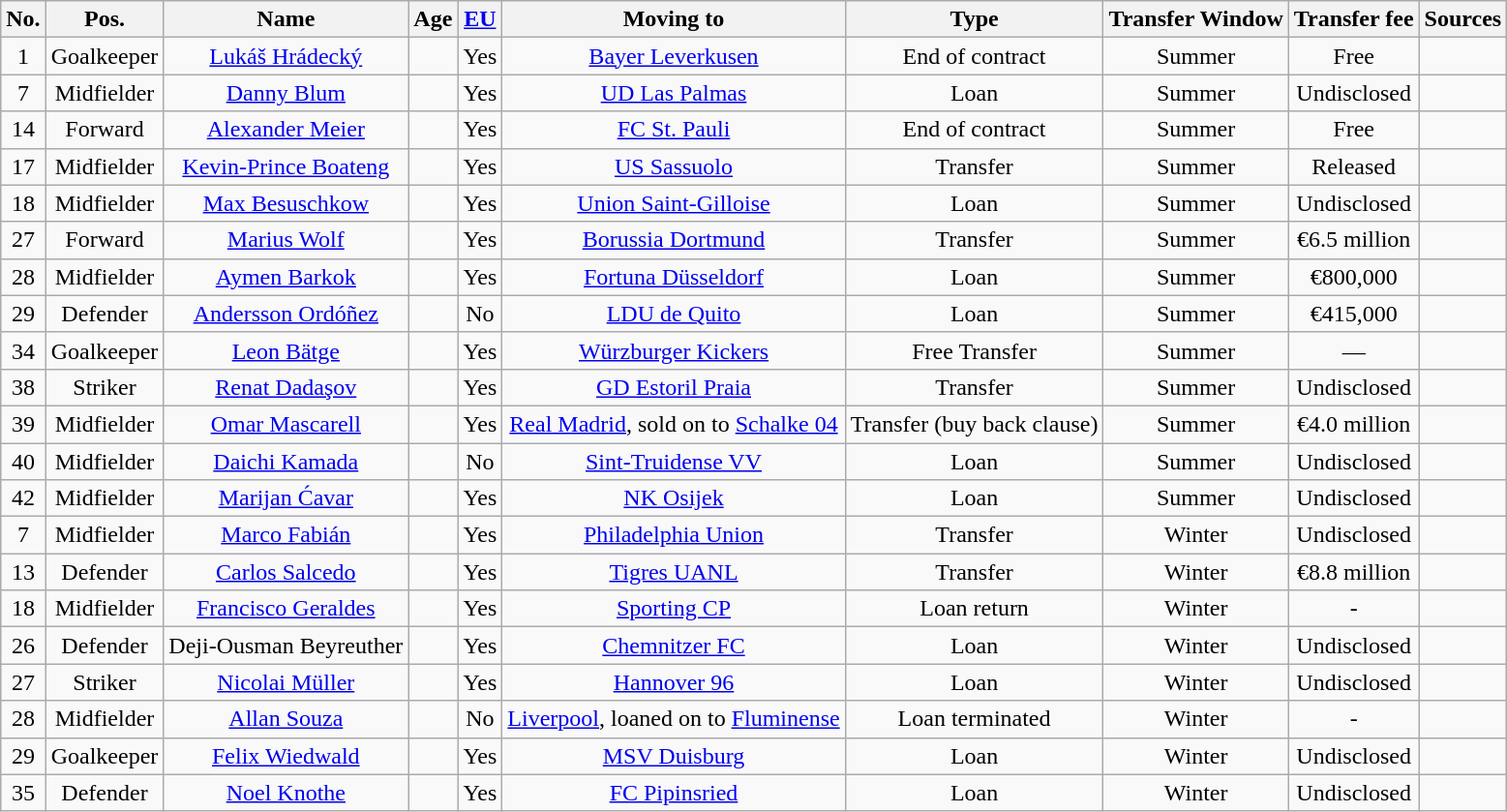<table class="wikitable" style="text-align: center">
<tr>
<th>No.</th>
<th>Pos.</th>
<th>Name</th>
<th>Age</th>
<th><a href='#'>EU</a></th>
<th>Moving to</th>
<th>Type</th>
<th>Transfer Window</th>
<th>Transfer fee</th>
<th>Sources</th>
</tr>
<tr>
<td>1</td>
<td>Goalkeeper</td>
<td><a href='#'>Lukáš Hrádecký</a></td>
<td></td>
<td>Yes</td>
<td><a href='#'>Bayer Leverkusen</a></td>
<td>End of contract</td>
<td>Summer</td>
<td>Free</td>
<td></td>
</tr>
<tr>
<td>7</td>
<td>Midfielder</td>
<td><a href='#'>Danny Blum</a></td>
<td></td>
<td>Yes</td>
<td><a href='#'>UD Las Palmas</a></td>
<td>Loan</td>
<td>Summer</td>
<td>Undisclosed</td>
<td></td>
</tr>
<tr>
<td>14</td>
<td>Forward</td>
<td><a href='#'>Alexander Meier</a></td>
<td></td>
<td>Yes</td>
<td><a href='#'>FC St. Pauli</a></td>
<td>End of contract</td>
<td>Summer</td>
<td>Free</td>
<td></td>
</tr>
<tr>
<td>17</td>
<td>Midfielder</td>
<td><a href='#'>Kevin-Prince Boateng</a></td>
<td></td>
<td>Yes</td>
<td><a href='#'>US Sassuolo</a></td>
<td>Transfer</td>
<td>Summer</td>
<td>Released</td>
<td></td>
</tr>
<tr>
<td>18</td>
<td>Midfielder</td>
<td><a href='#'>Max Besuschkow</a></td>
<td></td>
<td>Yes</td>
<td><a href='#'>Union Saint-Gilloise</a></td>
<td>Loan</td>
<td>Summer</td>
<td>Undisclosed</td>
<td></td>
</tr>
<tr>
<td>27</td>
<td>Forward</td>
<td><a href='#'>Marius Wolf</a></td>
<td></td>
<td>Yes</td>
<td><a href='#'>Borussia Dortmund</a></td>
<td>Transfer</td>
<td>Summer</td>
<td>€6.5 million</td>
<td></td>
</tr>
<tr>
<td>28</td>
<td>Midfielder</td>
<td><a href='#'>Aymen Barkok</a></td>
<td></td>
<td>Yes</td>
<td><a href='#'>Fortuna Düsseldorf</a></td>
<td>Loan</td>
<td>Summer</td>
<td>€800,000</td>
<td></td>
</tr>
<tr>
<td>29</td>
<td>Defender</td>
<td><a href='#'>Andersson Ordóñez</a></td>
<td></td>
<td>No</td>
<td><a href='#'>LDU de Quito</a></td>
<td>Loan</td>
<td>Summer</td>
<td>€415,000</td>
<td></td>
</tr>
<tr>
<td>34</td>
<td>Goalkeeper</td>
<td><a href='#'>Leon Bätge</a></td>
<td></td>
<td>Yes</td>
<td><a href='#'>Würzburger Kickers</a></td>
<td>Free Transfer</td>
<td>Summer</td>
<td>—</td>
<td></td>
</tr>
<tr>
<td>38</td>
<td>Striker</td>
<td><a href='#'>Renat Dadaşov</a></td>
<td></td>
<td>Yes</td>
<td><a href='#'>GD Estoril Praia</a></td>
<td>Transfer</td>
<td>Summer</td>
<td>Undisclosed</td>
<td></td>
</tr>
<tr>
<td>39</td>
<td>Midfielder</td>
<td><a href='#'>Omar Mascarell</a></td>
<td></td>
<td>Yes</td>
<td><a href='#'>Real Madrid</a>, sold on to <a href='#'>Schalke 04</a></td>
<td>Transfer (buy back clause)</td>
<td>Summer</td>
<td>€4.0 million</td>
<td></td>
</tr>
<tr>
<td>40</td>
<td>Midfielder</td>
<td><a href='#'>Daichi Kamada</a></td>
<td></td>
<td>No</td>
<td><a href='#'>Sint-Truidense VV</a></td>
<td>Loan</td>
<td>Summer</td>
<td>Undisclosed</td>
<td></td>
</tr>
<tr>
<td>42</td>
<td>Midfielder</td>
<td><a href='#'>Marijan Ćavar</a></td>
<td></td>
<td>Yes</td>
<td><a href='#'>NK Osijek</a></td>
<td>Loan</td>
<td>Summer</td>
<td>Undisclosed</td>
<td></td>
</tr>
<tr>
<td>7</td>
<td>Midfielder</td>
<td><a href='#'>Marco Fabián</a></td>
<td></td>
<td>Yes</td>
<td><a href='#'>Philadelphia Union</a></td>
<td>Transfer</td>
<td>Winter</td>
<td>Undisclosed</td>
<td></td>
</tr>
<tr>
<td>13</td>
<td>Defender</td>
<td><a href='#'>Carlos Salcedo</a></td>
<td></td>
<td>Yes</td>
<td><a href='#'>Tigres UANL</a></td>
<td>Transfer</td>
<td>Winter</td>
<td>€8.8 million</td>
<td></td>
</tr>
<tr>
<td>18</td>
<td>Midfielder</td>
<td><a href='#'>Francisco Geraldes</a></td>
<td></td>
<td>Yes</td>
<td><a href='#'>Sporting CP</a></td>
<td>Loan return</td>
<td>Winter</td>
<td>-</td>
<td></td>
</tr>
<tr>
<td>26</td>
<td>Defender</td>
<td>Deji-Ousman Beyreuther</td>
<td></td>
<td>Yes</td>
<td><a href='#'>Chemnitzer FC</a></td>
<td>Loan</td>
<td>Winter</td>
<td>Undisclosed</td>
<td></td>
</tr>
<tr>
<td>27</td>
<td>Striker</td>
<td><a href='#'>Nicolai Müller</a></td>
<td></td>
<td>Yes</td>
<td><a href='#'>Hannover 96</a></td>
<td>Loan</td>
<td>Winter</td>
<td>Undisclosed</td>
<td></td>
</tr>
<tr>
<td>28</td>
<td>Midfielder</td>
<td><a href='#'>Allan Souza</a></td>
<td></td>
<td>No</td>
<td><a href='#'>Liverpool</a>, loaned on to <a href='#'>Fluminense</a></td>
<td>Loan terminated</td>
<td>Winter</td>
<td>-</td>
<td></td>
</tr>
<tr>
<td>29</td>
<td>Goalkeeper</td>
<td><a href='#'>Felix Wiedwald</a></td>
<td></td>
<td>Yes</td>
<td><a href='#'>MSV Duisburg</a></td>
<td>Loan</td>
<td>Winter</td>
<td>Undisclosed</td>
<td></td>
</tr>
<tr>
<td>35</td>
<td>Defender</td>
<td><a href='#'>Noel Knothe</a></td>
<td></td>
<td>Yes</td>
<td><a href='#'>FC Pipinsried</a></td>
<td>Loan</td>
<td>Winter</td>
<td>Undisclosed</td>
<td></td>
</tr>
</table>
